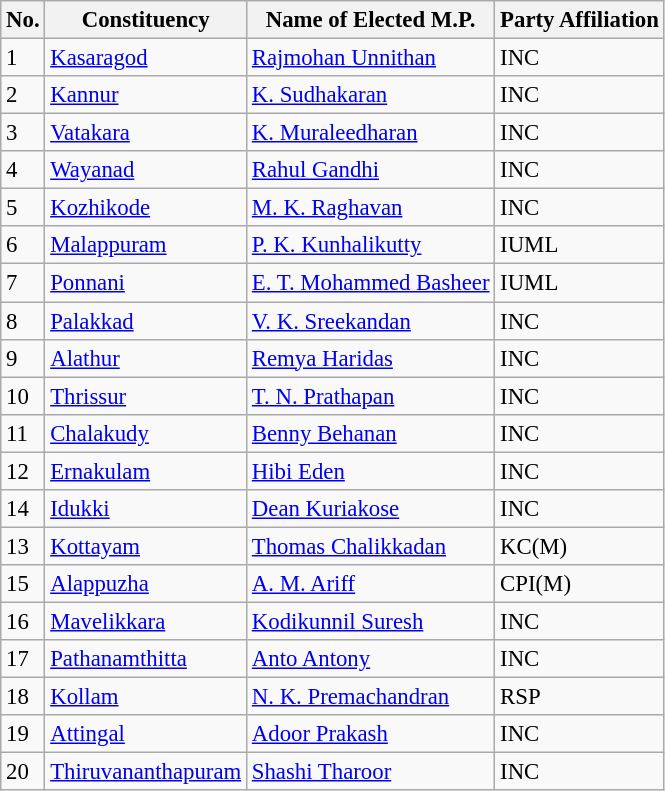<table class="wikitable" style="font-size: 95%;">
<tr>
<th>No.</th>
<th>Constituency</th>
<th>Name of Elected M.P.</th>
<th>Party Affiliation</th>
</tr>
<tr>
<td>1</td>
<td><a href='#'>Kasaragod</a></td>
<td><a href='#'>Rajmohan Unnithan</a></td>
<td>INC</td>
</tr>
<tr>
<td>2</td>
<td><a href='#'>Kannur</a></td>
<td><a href='#'>K. Sudhakaran</a></td>
<td>INC</td>
</tr>
<tr>
<td>3</td>
<td><a href='#'>Vatakara</a></td>
<td><a href='#'>K. Muraleedharan</a></td>
<td>INC</td>
</tr>
<tr>
<td>4</td>
<td><a href='#'>Wayanad</a></td>
<td><a href='#'>Rahul Gandhi</a></td>
<td>INC</td>
</tr>
<tr>
<td>5</td>
<td><a href='#'>Kozhikode</a></td>
<td><a href='#'>M. K. Raghavan</a></td>
<td>INC</td>
</tr>
<tr>
<td>6</td>
<td><a href='#'>Malappuram</a></td>
<td><a href='#'>P. K. Kunhalikutty</a></td>
<td>IUML</td>
</tr>
<tr>
<td>7</td>
<td><a href='#'>Ponnani</a></td>
<td><a href='#'>E. T. Mohammed Basheer</a></td>
<td>IUML</td>
</tr>
<tr>
<td>8</td>
<td><a href='#'>Palakkad</a></td>
<td><a href='#'>V. K. Sreekandan</a></td>
<td>INC</td>
</tr>
<tr>
<td>9</td>
<td><a href='#'>Alathur</a></td>
<td><a href='#'>Remya Haridas</a></td>
<td>INC</td>
</tr>
<tr>
<td>10</td>
<td><a href='#'>Thrissur</a></td>
<td><a href='#'>T. N. Prathapan</a></td>
<td>INC</td>
</tr>
<tr>
<td>11</td>
<td><a href='#'>Chalakudy</a></td>
<td><a href='#'>Benny Behanan</a></td>
<td>INC</td>
</tr>
<tr>
<td>12</td>
<td><a href='#'>Ernakulam</a></td>
<td><a href='#'>Hibi Eden</a></td>
<td>INC</td>
</tr>
<tr>
<td>14</td>
<td><a href='#'>Idukki</a></td>
<td><a href='#'>Dean Kuriakose</a></td>
<td>INC</td>
</tr>
<tr>
<td>13</td>
<td><a href='#'>Kottayam</a></td>
<td><a href='#'>Thomas Chalikkadan</a></td>
<td>KC(M)</td>
</tr>
<tr>
<td>15</td>
<td><a href='#'>Alappuzha</a></td>
<td><a href='#'>A. M. Ariff</a></td>
<td>CPI(M)</td>
</tr>
<tr>
<td>16</td>
<td><a href='#'>Mavelikkara</a></td>
<td><a href='#'>Kodikunnil Suresh</a></td>
<td>INC</td>
</tr>
<tr>
<td>17</td>
<td><a href='#'>Pathanamthitta</a></td>
<td><a href='#'>Anto Antony</a></td>
<td>INC</td>
</tr>
<tr>
<td>18</td>
<td><a href='#'>Kollam</a></td>
<td><a href='#'>N. K. Premachandran</a></td>
<td>RSP</td>
</tr>
<tr>
<td>19</td>
<td><a href='#'>Attingal</a></td>
<td><a href='#'>Adoor Prakash</a></td>
<td>INC</td>
</tr>
<tr>
<td>20</td>
<td><a href='#'>Thiruvananthapuram</a></td>
<td><a href='#'>Shashi Tharoor</a></td>
<td>INC</td>
</tr>
</table>
